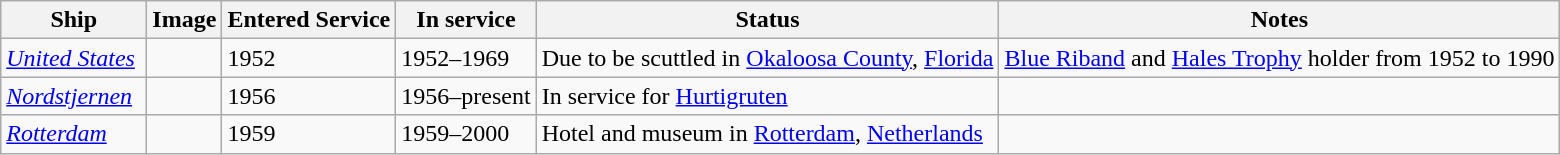<table class="wikitable sortable">
<tr>
<th width="90px">Ship</th>
<th class="unsortable">Image</th>
<th>Entered Service</th>
<th>In service</th>
<th>Status</th>
<th class="unsortable">Notes</th>
</tr>
<tr>
<td><em><a href='#'>United States</a></em></td>
<td></td>
<td>1952</td>
<td>1952–1969</td>
<td>Due to be scuttled in <a href='#'>Okaloosa County</a>, <a href='#'>Florida</a></td>
<td><a href='#'>Blue Riband</a> and <a href='#'>Hales Trophy</a> holder from 1952 to 1990</td>
</tr>
<tr>
<td><em><a href='#'>Nordstjernen</a></em></td>
<td></td>
<td>1956</td>
<td>1956–present</td>
<td>In service for <a href='#'>Hurtigruten</a></td>
<td></td>
</tr>
<tr>
<td><em><a href='#'>Rotterdam</a></em></td>
<td></td>
<td>1959</td>
<td>1959–2000</td>
<td>Hotel and museum in <a href='#'>Rotterdam</a>, <a href='#'>Netherlands</a></td>
<td></td>
</tr>
</table>
